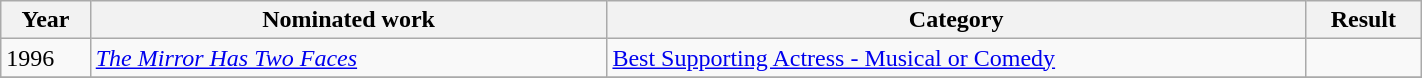<table width="75%" class="wikitable">
<tr>
<th width="10">Year</th>
<th width="220">Nominated work</th>
<th width="300">Category</th>
<th width="30">Result</th>
</tr>
<tr>
<td>1996</td>
<td><em><a href='#'>The Mirror Has Two Faces</a></em></td>
<td><a href='#'>Best Supporting Actress - Musical or Comedy</a></td>
<td></td>
</tr>
<tr>
</tr>
</table>
